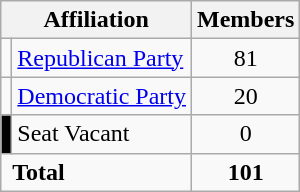<table class=wikitable>
<tr>
<th colspan=2 align=center valign=bottom>Affiliation</th>
<th valign=bottom>Members</th>
</tr>
<tr>
<td></td>
<td><a href='#'>Republican Party</a></td>
<td align=center>81</td>
</tr>
<tr>
<td></td>
<td><a href='#'>Democratic Party</a></td>
<td align=center>20</td>
</tr>
<tr>
<td bgcolor="black"></td>
<td>Seat Vacant</td>
<td align=center>0</td>
</tr>
<tr>
<td colspan=2> <strong>Total</strong></td>
<td align=center><strong>101</strong></td>
</tr>
</table>
